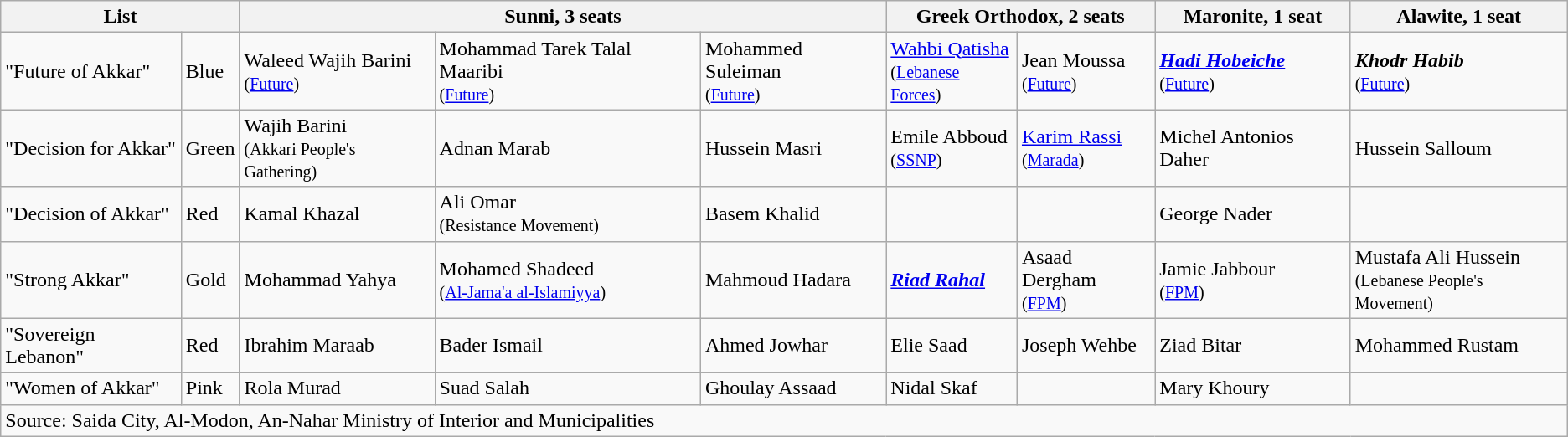<table class=wikitable style=text-align:left>
<tr>
<th colspan=2>List</th>
<th colspan=3>Sunni, 3 seats</th>
<th colspan=2>Greek Orthodox, 2 seats</th>
<th>Maronite, 1 seat</th>
<th>Alawite, 1 seat</th>
</tr>
<tr>
<td align=left>"Future of Akkar"</td>
<td>Blue</td>
<td>Waleed Wajih Barini<br><small>(<a href='#'>Future</a>)</small></td>
<td>Mohammad Tarek Talal Maaribi<br><small>(<a href='#'>Future</a>)</small></td>
<td>Mohammed Suleiman<br><small>(<a href='#'>Future</a>)</small></td>
<td><a href='#'>Wahbi Qatisha</a><br><small>(<a href='#'>Lebanese Forces</a>)</small></td>
<td>Jean Moussa<br><small>(<a href='#'>Future</a>)</small></td>
<td><strong><em><a href='#'>Hadi Hobeiche</a></em></strong><br><small>(<a href='#'>Future</a>)</small></td>
<td><strong><em>Khodr Habib</em></strong><br><small>(<a href='#'>Future</a>)</small></td>
</tr>
<tr>
<td align=left>"Decision for Akkar"</td>
<td>Green</td>
<td>Wajih Barini<br><small>(Akkari People's Gathering)</small></td>
<td>Adnan Marab</td>
<td>Hussein Masri</td>
<td>Emile Abboud<br><small>(<a href='#'>SSNP</a>)</small></td>
<td><a href='#'>Karim Rassi</a><br><small>(<a href='#'>Marada</a>)</small></td>
<td>Michel Antonios Daher</td>
<td>Hussein Salloum</td>
</tr>
<tr>
<td align=left>"Decision of Akkar"</td>
<td>Red</td>
<td>Kamal Khazal</td>
<td>Ali Omar<br><small>(Resistance Movement)</small></td>
<td>Basem Khalid</td>
<td></td>
<td></td>
<td>George Nader</td>
<td></td>
</tr>
<tr>
<td align=left>"Strong Akkar"</td>
<td>Gold</td>
<td>Mohammad Yahya</td>
<td>Mohamed Shadeed<br><small>(<a href='#'>Al-Jama'a al-Islamiyya</a>)</small></td>
<td>Mahmoud Hadara</td>
<td><strong><em><a href='#'>Riad Rahal</a></em></strong></td>
<td>Asaad Dergham<br><small>(<a href='#'>FPM</a>)</small></td>
<td>Jamie Jabbour<br><small>(<a href='#'>FPM</a>)</small></td>
<td>Mustafa Ali Hussein<br><small>(Lebanese People's Movement)</small></td>
</tr>
<tr>
<td align=left>"Sovereign Lebanon"</td>
<td>Red</td>
<td>Ibrahim Maraab</td>
<td>Bader Ismail</td>
<td>Ahmed Jowhar</td>
<td>Elie Saad</td>
<td>Joseph Wehbe</td>
<td>Ziad Bitar</td>
<td>Mohammed Rustam</td>
</tr>
<tr>
<td align=left>"Women of Akkar"</td>
<td>Pink</td>
<td>Rola Murad</td>
<td>Suad Salah</td>
<td>Ghoulay Assaad</td>
<td>Nidal Skaf</td>
<td></td>
<td>Mary Khoury</td>
<td></td>
</tr>
<tr>
<td colspan="9" style="text-align:left;">Source: Saida City, Al-Modon, An-Nahar Ministry of Interior and Municipalities</td>
</tr>
</table>
